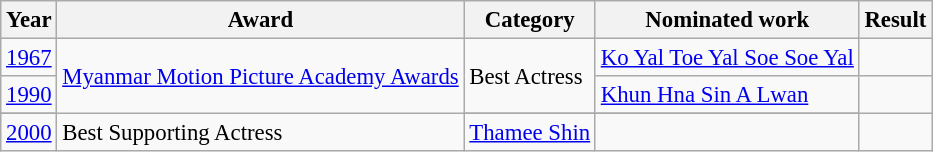<table class="wikitable" style="font-size: 95%">
<tr>
<th>Year</th>
<th>Award</th>
<th>Category</th>
<th>Nominated work</th>
<th>Result</th>
</tr>
<tr>
<td><a href='#'>1967</a></td>
<td rowspan="3"><a href='#'>Myanmar Motion Picture Academy Awards</a></td>
<td rowspan="2">Best Actress</td>
<td><a href='#'>Ko Yal Toe Yal Soe Soe Yal</a></td>
<td></td>
</tr>
<tr>
<td><a href='#'>1990</a></td>
<td><a href='#'>Khun Hna Sin A Lwan</a></td>
<td></td>
</tr>
<tr>
</tr>
<tr>
<td><a href='#'>2000</a></td>
<td>Best Supporting Actress</td>
<td><a href='#'>Thamee Shin</a></td>
<td></td>
</tr>
</table>
